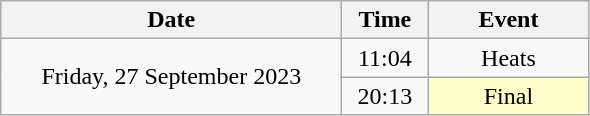<table class = "wikitable" style="text-align:center;">
<tr>
<th width=220>Date</th>
<th width=50>Time</th>
<th width=100>Event</th>
</tr>
<tr>
<td rowspan=2>Friday, 27 September 2023</td>
<td>11:04</td>
<td>Heats</td>
</tr>
<tr>
<td>20:13</td>
<td bgcolor=ffffcc>Final</td>
</tr>
</table>
